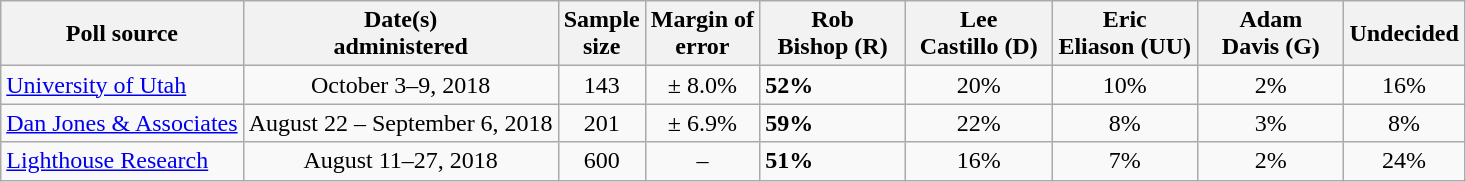<table class="wikitable">
<tr>
<th>Poll source</th>
<th>Date(s)<br>administered</th>
<th>Sample<br>size</th>
<th>Margin of<br>error</th>
<th style="width:90px;">Rob<br>Bishop (R)</th>
<th style="width:90px;">Lee<br>Castillo (D)</th>
<th style="width:90px;">Eric<br>Eliason (UU)</th>
<th style="width:90px;">Adam<br>Davis (G)</th>
<th>Undecided</th>
</tr>
<tr>
<td><a href='#'>University of Utah</a></td>
<td align=center>October 3–9, 2018</td>
<td align=center>143</td>
<td align=center>± 8.0%</td>
<td><strong>52%</strong></td>
<td align=center>20%</td>
<td align=center>10%</td>
<td align=center>2%</td>
<td align=center>16%</td>
</tr>
<tr>
<td><a href='#'>Dan Jones & Associates</a></td>
<td align=center>August 22 – September 6, 2018</td>
<td align=center>201</td>
<td align=center>± 6.9%</td>
<td><strong>59%</strong></td>
<td align=center>22%</td>
<td align=center>8%</td>
<td align=center>3%</td>
<td align=center>8%</td>
</tr>
<tr>
<td><a href='#'>Lighthouse Research</a></td>
<td align=center>August 11–27, 2018</td>
<td align=center>600</td>
<td align=center>–</td>
<td><strong>51%</strong></td>
<td align=center>16%</td>
<td align=center>7%</td>
<td align=center>2%</td>
<td align=center>24%</td>
</tr>
</table>
